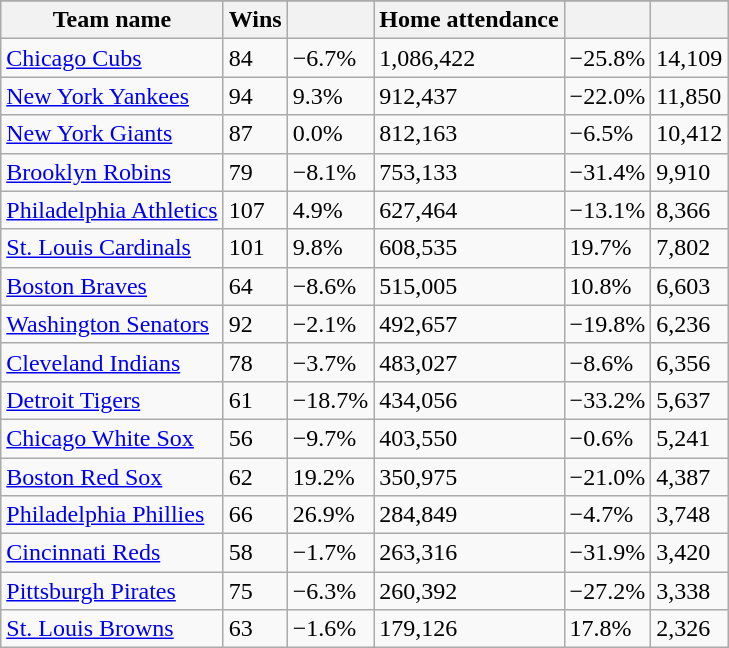<table class="wikitable sortable">
<tr style="text-align:center; font-size:larger;">
</tr>
<tr>
<th>Team name</th>
<th>Wins</th>
<th></th>
<th>Home attendance</th>
<th></th>
<th></th>
</tr>
<tr>
<td><a href='#'>Chicago Cubs</a></td>
<td>84</td>
<td>−6.7%</td>
<td>1,086,422</td>
<td>−25.8%</td>
<td>14,109</td>
</tr>
<tr>
<td><a href='#'>New York Yankees</a></td>
<td>94</td>
<td>9.3%</td>
<td>912,437</td>
<td>−22.0%</td>
<td>11,850</td>
</tr>
<tr>
<td><a href='#'>New York Giants</a></td>
<td>87</td>
<td>0.0%</td>
<td>812,163</td>
<td>−6.5%</td>
<td>10,412</td>
</tr>
<tr>
<td><a href='#'>Brooklyn Robins</a></td>
<td>79</td>
<td>−8.1%</td>
<td>753,133</td>
<td>−31.4%</td>
<td>9,910</td>
</tr>
<tr>
<td><a href='#'>Philadelphia Athletics</a></td>
<td>107</td>
<td>4.9%</td>
<td>627,464</td>
<td>−13.1%</td>
<td>8,366</td>
</tr>
<tr>
<td><a href='#'>St. Louis Cardinals</a></td>
<td>101</td>
<td>9.8%</td>
<td>608,535</td>
<td>19.7%</td>
<td>7,802</td>
</tr>
<tr>
<td><a href='#'>Boston Braves</a></td>
<td>64</td>
<td>−8.6%</td>
<td>515,005</td>
<td>10.8%</td>
<td>6,603</td>
</tr>
<tr>
<td><a href='#'>Washington Senators</a></td>
<td>92</td>
<td>−2.1%</td>
<td>492,657</td>
<td>−19.8%</td>
<td>6,236</td>
</tr>
<tr>
<td><a href='#'>Cleveland Indians</a></td>
<td>78</td>
<td>−3.7%</td>
<td>483,027</td>
<td>−8.6%</td>
<td>6,356</td>
</tr>
<tr>
<td><a href='#'>Detroit Tigers</a></td>
<td>61</td>
<td>−18.7%</td>
<td>434,056</td>
<td>−33.2%</td>
<td>5,637</td>
</tr>
<tr>
<td><a href='#'>Chicago White Sox</a></td>
<td>56</td>
<td>−9.7%</td>
<td>403,550</td>
<td>−0.6%</td>
<td>5,241</td>
</tr>
<tr>
<td><a href='#'>Boston Red Sox</a></td>
<td>62</td>
<td>19.2%</td>
<td>350,975</td>
<td>−21.0%</td>
<td>4,387</td>
</tr>
<tr>
<td><a href='#'>Philadelphia Phillies</a></td>
<td>66</td>
<td>26.9%</td>
<td>284,849</td>
<td>−4.7%</td>
<td>3,748</td>
</tr>
<tr>
<td><a href='#'>Cincinnati Reds</a></td>
<td>58</td>
<td>−1.7%</td>
<td>263,316</td>
<td>−31.9%</td>
<td>3,420</td>
</tr>
<tr>
<td><a href='#'>Pittsburgh Pirates</a></td>
<td>75</td>
<td>−6.3%</td>
<td>260,392</td>
<td>−27.2%</td>
<td>3,338</td>
</tr>
<tr>
<td><a href='#'>St. Louis Browns</a></td>
<td>63</td>
<td>−1.6%</td>
<td>179,126</td>
<td>17.8%</td>
<td>2,326</td>
</tr>
</table>
